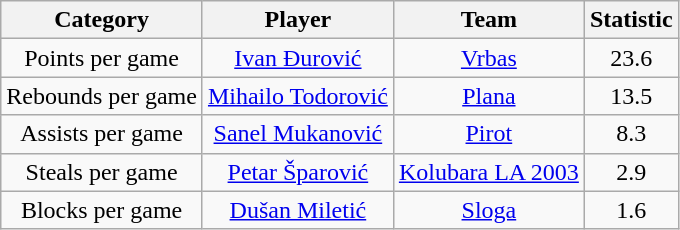<table class="wikitable" style="text-align:center">
<tr>
<th>Category</th>
<th>Player</th>
<th>Team</th>
<th>Statistic</th>
</tr>
<tr>
<td>Points per game</td>
<td> <a href='#'>Ivan Đurović</a></td>
<td><a href='#'>Vrbas</a></td>
<td>23.6</td>
</tr>
<tr>
<td>Rebounds per game</td>
<td> <a href='#'>Mihailo Todorović</a></td>
<td><a href='#'>Plana</a></td>
<td>13.5</td>
</tr>
<tr>
<td>Assists per game</td>
<td> <a href='#'>Sanel Mukanović</a></td>
<td><a href='#'>Pirot</a></td>
<td>8.3</td>
</tr>
<tr>
<td>Steals per game</td>
<td> <a href='#'>Petar Šparović</a></td>
<td><a href='#'>Kolubara LA 2003</a></td>
<td>2.9</td>
</tr>
<tr>
<td>Blocks per game</td>
<td> <a href='#'>Dušan Miletić</a></td>
<td><a href='#'>Sloga</a></td>
<td>1.6</td>
</tr>
</table>
